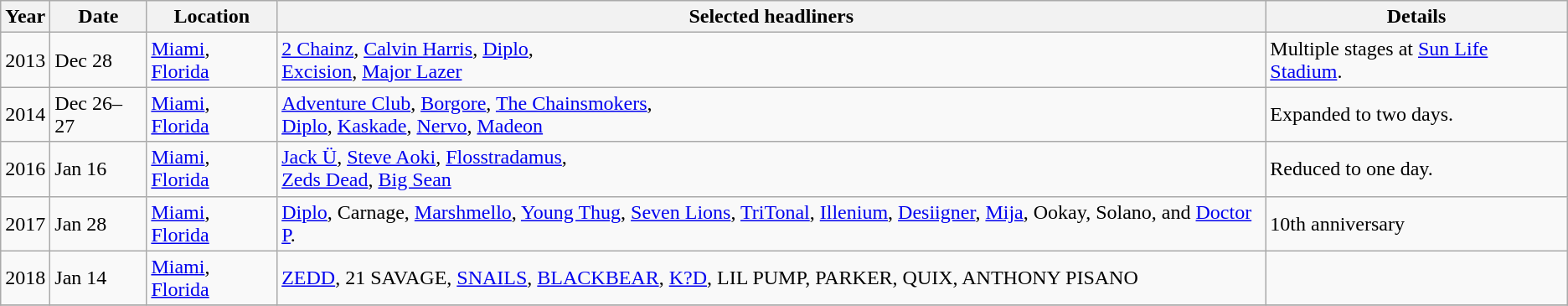<table class="wikitable" style="text-align:left;font-size:100%;">
<tr>
<th>Year</th>
<th>Date</th>
<th>Location</th>
<th>Selected headliners</th>
<th>Details</th>
</tr>
<tr>
<td>2013</td>
<td>Dec 28</td>
<td><a href='#'>Miami</a>, <a href='#'>Florida</a></td>
<td><a href='#'>2 Chainz</a>, <a href='#'>Calvin Harris</a>, <a href='#'>Diplo</a>,<br><a href='#'>Excision</a>, <a href='#'>Major Lazer</a></td>
<td>Multiple stages at <a href='#'>Sun Life Stadium</a>.</td>
</tr>
<tr>
<td>2014</td>
<td>Dec 26–27</td>
<td><a href='#'>Miami</a>, <a href='#'>Florida</a></td>
<td><a href='#'>Adventure Club</a>, <a href='#'>Borgore</a>, <a href='#'>The Chainsmokers</a>, <br><a href='#'>Diplo</a>, <a href='#'>Kaskade</a>, <a href='#'>Nervo</a>, <a href='#'>Madeon</a></td>
<td>Expanded to two days.</td>
</tr>
<tr>
<td>2016</td>
<td>Jan 16</td>
<td><a href='#'>Miami</a>, <a href='#'>Florida</a></td>
<td><a href='#'>Jack Ü</a>, <a href='#'>Steve Aoki</a>, <a href='#'>Flosstradamus</a>,<br><a href='#'>Zeds Dead</a>, <a href='#'>Big Sean</a></td>
<td>Reduced to one day.</td>
</tr>
<tr>
<td>2017</td>
<td>Jan 28</td>
<td><a href='#'>Miami</a>, <a href='#'>Florida</a></td>
<td><a href='#'>Diplo</a>, Carnage, <a href='#'>Marshmello</a>, <a href='#'>Young Thug</a>, <a href='#'>Seven Lions</a>, <a href='#'>TriTonal</a>, <a href='#'>Illenium</a>, <a href='#'>Desiigner</a>, <a href='#'>Mija</a>, Ookay, Solano, and <a href='#'>Doctor P</a>.</td>
<td>10th anniversary</td>
</tr>
<tr>
<td>2018</td>
<td>Jan 14</td>
<td><a href='#'>Miami</a>, <a href='#'>Florida</a></td>
<td><a href='#'>ZEDD</a>, 21 SAVAGE, <a href='#'>SNAILS</a>, <a href='#'>BLACKBEAR</a>, <a href='#'>K?D</a>, LIL PUMP, PARKER, QUIX, ANTHONY PISANO</td>
<td></td>
</tr>
<tr>
</tr>
</table>
